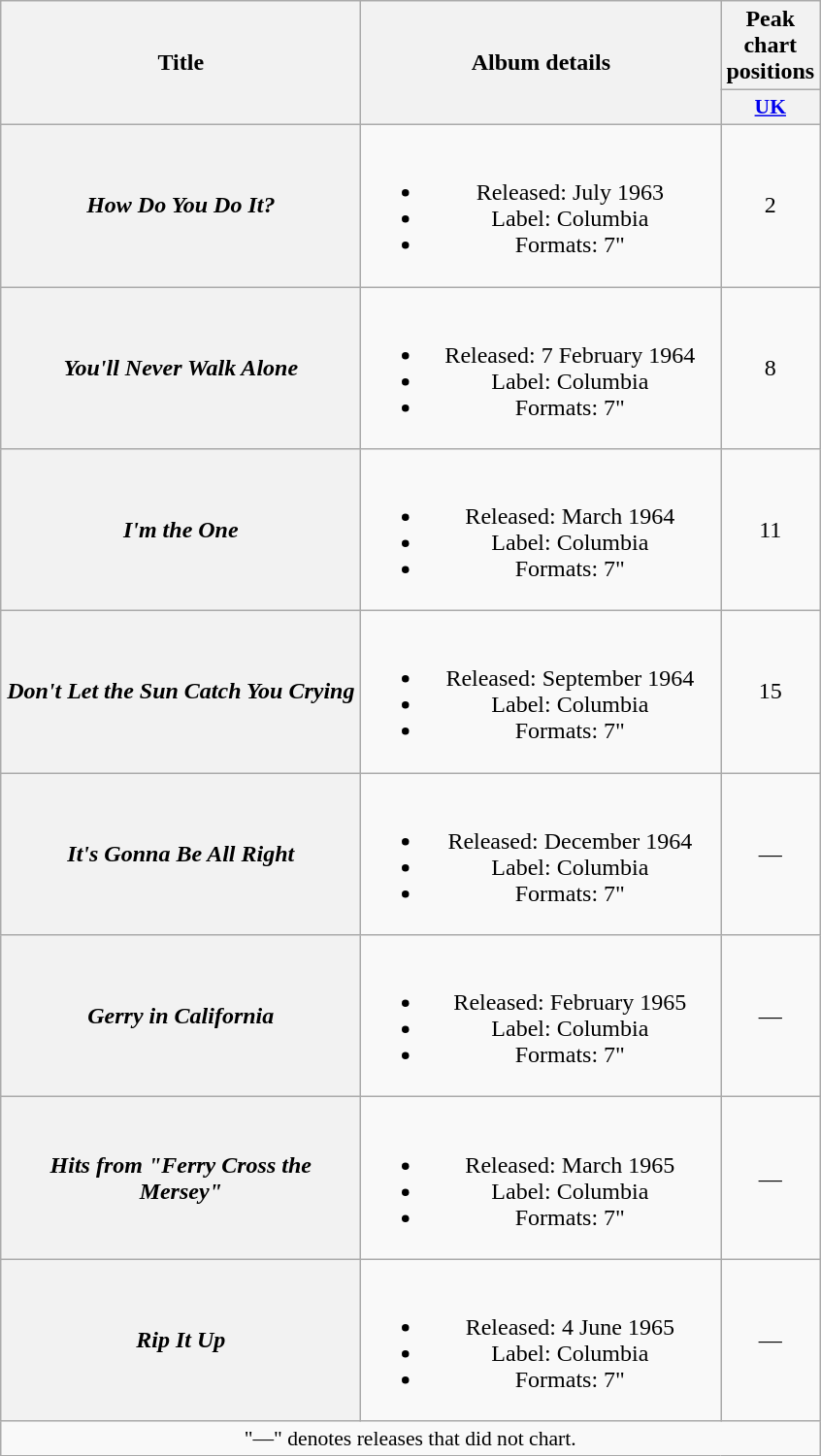<table class="wikitable plainrowheaders" style="text-align:center;">
<tr>
<th rowspan="2" scope="col" style="width:15em;">Title</th>
<th rowspan="2" scope="col" style="width:15em;">Album details</th>
<th>Peak chart positions</th>
</tr>
<tr>
<th scope="col" style="width:2em;font-size:90%;"><a href='#'>UK</a><br></th>
</tr>
<tr>
<th scope="row"><em>How Do You Do It?</em></th>
<td><br><ul><li>Released: July 1963</li><li>Label: Columbia</li><li>Formats: 7"</li></ul></td>
<td>2</td>
</tr>
<tr>
<th scope="row"><em>You'll Never Walk Alone</em></th>
<td><br><ul><li>Released: 7 February 1964</li><li>Label: Columbia</li><li>Formats: 7"</li></ul></td>
<td>8</td>
</tr>
<tr>
<th scope="row"><em>I'm the One</em></th>
<td><br><ul><li>Released: March 1964</li><li>Label: Columbia</li><li>Formats: 7"</li></ul></td>
<td>11</td>
</tr>
<tr>
<th scope="row"><em>Don't Let the Sun Catch You Crying</em></th>
<td><br><ul><li>Released: September 1964</li><li>Label: Columbia</li><li>Formats: 7"</li></ul></td>
<td>15</td>
</tr>
<tr>
<th scope="row"><em>It's Gonna Be All Right</em></th>
<td><br><ul><li>Released: December 1964</li><li>Label: Columbia</li><li>Formats: 7"</li></ul></td>
<td>—</td>
</tr>
<tr>
<th scope="row"><em>Gerry in California</em></th>
<td><br><ul><li>Released: February 1965</li><li>Label: Columbia</li><li>Formats: 7"</li></ul></td>
<td>—</td>
</tr>
<tr>
<th scope="row"><em>Hits from "Ferry Cross the Mersey"</em></th>
<td><br><ul><li>Released: March 1965</li><li>Label: Columbia</li><li>Formats: 7"</li></ul></td>
<td>—</td>
</tr>
<tr>
<th scope="row"><em>Rip It Up</em></th>
<td><br><ul><li>Released: 4 June 1965</li><li>Label: Columbia</li><li>Formats: 7"</li></ul></td>
<td>—</td>
</tr>
<tr>
<td colspan="3" style="font-size:90%">"—" denotes releases that did not chart.</td>
</tr>
</table>
